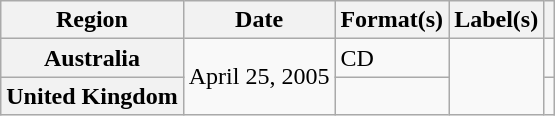<table class="wikitable plainrowheaders">
<tr>
<th scope="col">Region</th>
<th scope="col">Date</th>
<th scope="col">Format(s)</th>
<th scope="col">Label(s)</th>
<th scope="col"></th>
</tr>
<tr>
<th scope="row">Australia</th>
<td rowspan="2">April 25, 2005</td>
<td>CD</td>
<td rowspan="2"></td>
<td></td>
</tr>
<tr>
<th scope="row">United Kingdom</th>
<td></td>
<td></td>
</tr>
</table>
